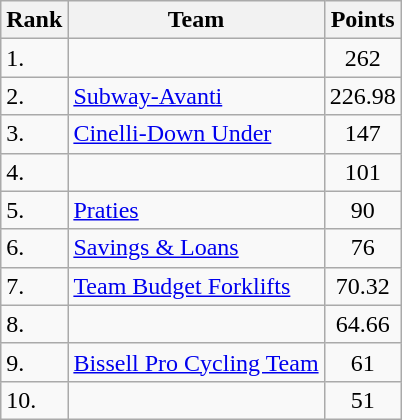<table class="wikitable sortable">
<tr>
<th>Rank</th>
<th>Team</th>
<th>Points</th>
</tr>
<tr>
<td>1.</td>
<td></td>
<td align=center>262</td>
</tr>
<tr>
<td>2.</td>
<td><a href='#'>Subway-Avanti</a></td>
<td align=center>226.98</td>
</tr>
<tr>
<td>3.</td>
<td><a href='#'>Cinelli-Down Under</a></td>
<td align=center>147</td>
</tr>
<tr>
<td>4.</td>
<td></td>
<td align=center>101</td>
</tr>
<tr>
<td>5.</td>
<td><a href='#'>Praties</a></td>
<td align=center>90</td>
</tr>
<tr>
<td>6.</td>
<td><a href='#'>Savings & Loans</a></td>
<td align=center>76</td>
</tr>
<tr>
<td>7.</td>
<td><a href='#'>Team Budget Forklifts</a></td>
<td align=center>70.32</td>
</tr>
<tr>
<td>8.</td>
<td></td>
<td align=center>64.66</td>
</tr>
<tr>
<td>9.</td>
<td><a href='#'>Bissell Pro Cycling Team</a></td>
<td align=center>61</td>
</tr>
<tr>
<td>10.</td>
<td></td>
<td align=center>51</td>
</tr>
</table>
